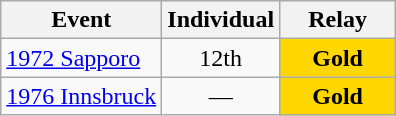<table class="wikitable" style="text-align: center;">
<tr ">
<th>Event</th>
<th style="width:70px;">Individual</th>
<th style="width:70px;">Relay</th>
</tr>
<tr>
<td align=left> <a href='#'>1972 Sapporo</a></td>
<td>12th</td>
<td style="background:gold;"><strong>Gold</strong></td>
</tr>
<tr>
<td align=left> <a href='#'>1976 Innsbruck</a></td>
<td>—</td>
<td style="background:gold;"><strong>Gold</strong></td>
</tr>
</table>
